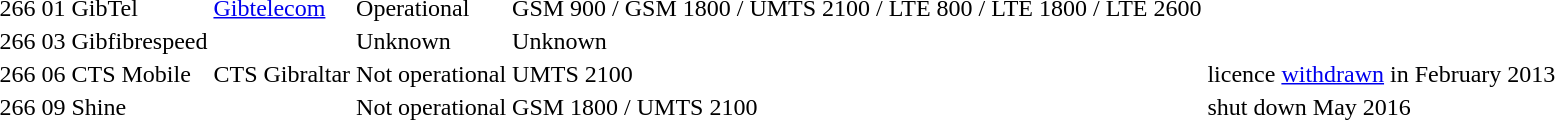<table>
<tr>
<td>266</td>
<td>01</td>
<td>GibTel</td>
<td><a href='#'>Gibtelecom</a></td>
<td>Operational</td>
<td>GSM 900 / GSM 1800 / UMTS 2100 / LTE 800 / LTE 1800 / LTE 2600</td>
<td></td>
</tr>
<tr>
<td>266</td>
<td>03</td>
<td>Gibfibrespeed</td>
<td></td>
<td>Unknown</td>
<td>Unknown</td>
<td></td>
</tr>
<tr>
<td>266</td>
<td>06</td>
<td>CTS Mobile</td>
<td>CTS Gibraltar</td>
<td>Not operational</td>
<td>UMTS 2100</td>
<td>licence <a href='#'>withdrawn</a> in February 2013</td>
</tr>
<tr>
<td>266</td>
<td>09</td>
<td>Shine</td>
<td></td>
<td>Not operational</td>
<td>GSM 1800 / UMTS 2100</td>
<td> shut down May 2016</td>
</tr>
</table>
